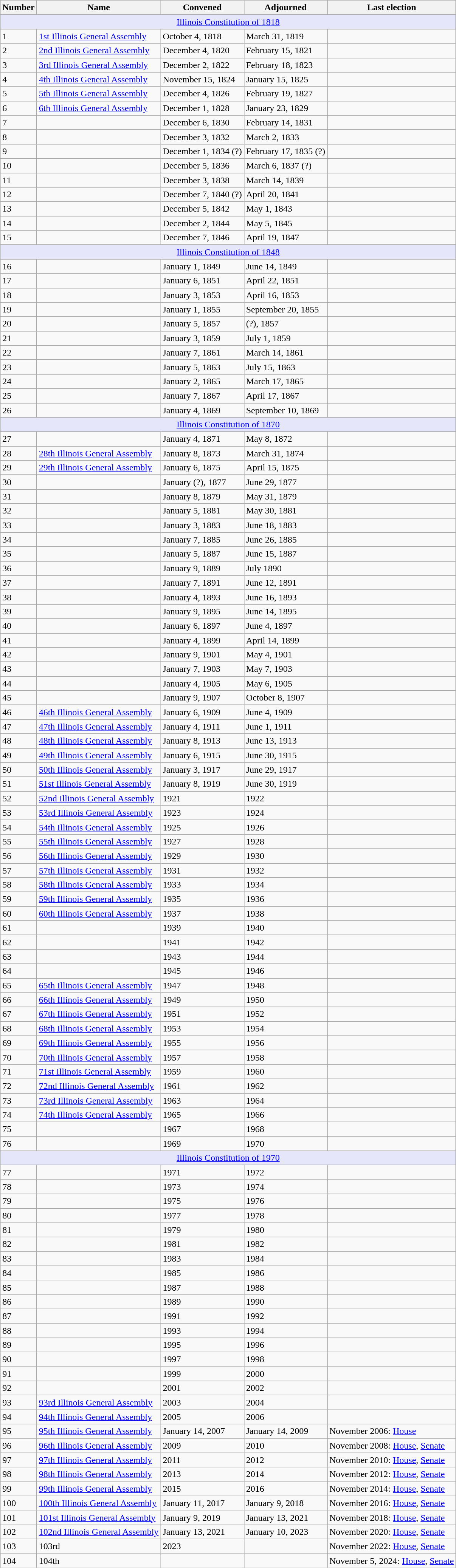<table class="wikitable mw-datatable sticky-header">
<tr>
<th>Number</th>
<th>Name</th>
<th>Convened</th>
<th>Adjourned</th>
<th>Last election</th>
</tr>
<tr>
<td colspan=5 style="text-align: center; background-color:#E6E6FA;"><a href='#'>Illinois Constitution of 1818</a></td>
</tr>
<tr>
<td>1</td>
<td><a href='#'>1st Illinois General Assembly</a></td>
<td>October 4, 1818</td>
<td>March 31, 1819</td>
<td></td>
</tr>
<tr>
<td>2</td>
<td><a href='#'>2nd Illinois General Assembly</a></td>
<td>December 4, 1820</td>
<td>February 15, 1821</td>
<td></td>
</tr>
<tr>
<td>3</td>
<td><a href='#'>3rd Illinois General Assembly</a></td>
<td>December 2, 1822</td>
<td>February 18, 1823</td>
<td></td>
</tr>
<tr>
<td>4</td>
<td><a href='#'>4th Illinois General Assembly</a></td>
<td>November 15, 1824</td>
<td>January 15, 1825</td>
<td></td>
</tr>
<tr>
<td>5</td>
<td><a href='#'>5th Illinois General Assembly</a></td>
<td>December 4, 1826</td>
<td>February 19, 1827</td>
<td></td>
</tr>
<tr>
<td>6</td>
<td><a href='#'>6th Illinois General Assembly</a></td>
<td>December 1, 1828</td>
<td>January 23, 1829</td>
<td></td>
</tr>
<tr>
<td>7</td>
<td></td>
<td>December 6, 1830</td>
<td>February 14, 1831</td>
<td></td>
</tr>
<tr>
<td>8</td>
<td></td>
<td>December 3, 1832</td>
<td>March 2, 1833</td>
<td></td>
</tr>
<tr>
<td>9</td>
<td></td>
<td>December 1, 1834 (?)</td>
<td>February 17, 1835 (?)</td>
<td></td>
</tr>
<tr>
<td>10</td>
<td></td>
<td>December 5, 1836</td>
<td>March 6, 1837 (?)</td>
<td></td>
</tr>
<tr>
<td>11</td>
<td></td>
<td>December 3, 1838</td>
<td>March 14, 1839</td>
<td></td>
</tr>
<tr>
<td>12</td>
<td></td>
<td>December 7, 1840 (?)</td>
<td>April 20, 1841</td>
<td></td>
</tr>
<tr>
<td>13</td>
<td></td>
<td>December 5, 1842</td>
<td>May 1, 1843</td>
<td></td>
</tr>
<tr>
<td>14</td>
<td></td>
<td>December 2, 1844</td>
<td>May 5, 1845</td>
<td></td>
</tr>
<tr>
<td>15</td>
<td></td>
<td>December 7, 1846</td>
<td>April 19, 1847</td>
<td></td>
</tr>
<tr>
<td colspan=5 style="text-align: center; background-color:#E6E6FA;"><a href='#'>Illinois Constitution of 1848</a></td>
</tr>
<tr>
<td>16</td>
<td></td>
<td>January 1, 1849</td>
<td>June 14, 1849</td>
<td></td>
</tr>
<tr>
<td>17</td>
<td></td>
<td>January 6, 1851</td>
<td>April 22, 1851</td>
<td></td>
</tr>
<tr>
<td>18</td>
<td></td>
<td>January 3, 1853</td>
<td>April 16, 1853</td>
<td></td>
</tr>
<tr>
<td>19</td>
<td></td>
<td>January 1, 1855</td>
<td>September 20, 1855</td>
<td></td>
</tr>
<tr>
<td>20</td>
<td></td>
<td>January 5, 1857</td>
<td>(?), 1857</td>
<td></td>
</tr>
<tr>
<td>21</td>
<td></td>
<td>January 3, 1859</td>
<td>July 1, 1859</td>
<td></td>
</tr>
<tr>
<td>22</td>
<td></td>
<td>January 7, 1861</td>
<td>March 14, 1861</td>
<td></td>
</tr>
<tr>
<td>23</td>
<td></td>
<td>January 5, 1863</td>
<td>July 15, 1863</td>
<td></td>
</tr>
<tr>
<td>24</td>
<td></td>
<td>January 2, 1865</td>
<td>March 17, 1865</td>
<td></td>
</tr>
<tr>
<td>25</td>
<td></td>
<td>January 7, 1867</td>
<td>April 17, 1867</td>
<td></td>
</tr>
<tr>
<td>26</td>
<td></td>
<td>January 4, 1869</td>
<td>September 10, 1869</td>
<td></td>
</tr>
<tr>
<td colspan=5 style="text-align: center; background-color:#E6E6FA;"><a href='#'>Illinois Constitution of 1870</a></td>
</tr>
<tr>
<td>27</td>
<td></td>
<td>January 4, 1871</td>
<td>May 8, 1872</td>
<td></td>
</tr>
<tr>
<td>28</td>
<td><a href='#'>28th Illinois General Assembly</a></td>
<td>January 8, 1873</td>
<td>March 31, 1874</td>
<td></td>
</tr>
<tr>
<td>29</td>
<td><a href='#'>29th Illinois General Assembly</a></td>
<td>January 6, 1875</td>
<td>April 15, 1875</td>
<td></td>
</tr>
<tr>
<td>30</td>
<td></td>
<td>January (?), 1877</td>
<td>June 29, 1877</td>
<td></td>
</tr>
<tr>
<td>31</td>
<td></td>
<td>January 8, 1879</td>
<td>May 31, 1879</td>
<td></td>
</tr>
<tr>
<td>32</td>
<td></td>
<td>January 5, 1881</td>
<td>May 30, 1881</td>
<td></td>
</tr>
<tr>
<td>33</td>
<td></td>
<td>January 3, 1883</td>
<td>June 18, 1883</td>
<td></td>
</tr>
<tr>
<td>34</td>
<td></td>
<td>January 7, 1885</td>
<td>June 26, 1885</td>
<td></td>
</tr>
<tr>
<td>35</td>
<td></td>
<td>January 5, 1887</td>
<td>June 15, 1887</td>
<td></td>
</tr>
<tr>
<td>36</td>
<td></td>
<td>January 9, 1889</td>
<td>July 1890</td>
<td></td>
</tr>
<tr>
<td>37</td>
<td></td>
<td>January 7, 1891</td>
<td>June 12, 1891</td>
<td></td>
</tr>
<tr>
<td>38</td>
<td></td>
<td>January 4, 1893</td>
<td>June 16, 1893</td>
<td></td>
</tr>
<tr>
<td>39</td>
<td></td>
<td>January 9, 1895</td>
<td>June 14, 1895</td>
<td></td>
</tr>
<tr>
<td>40</td>
<td></td>
<td>January 6, 1897</td>
<td>June 4, 1897</td>
<td></td>
</tr>
<tr>
<td>41</td>
<td></td>
<td>January 4, 1899</td>
<td>April 14, 1899</td>
<td></td>
</tr>
<tr>
<td>42</td>
<td></td>
<td>January 9, 1901</td>
<td>May 4, 1901</td>
<td></td>
</tr>
<tr>
<td>43</td>
<td></td>
<td>January 7, 1903</td>
<td>May 7, 1903</td>
<td></td>
</tr>
<tr>
<td>44</td>
<td></td>
<td>January 4, 1905</td>
<td>May 6, 1905</td>
<td></td>
</tr>
<tr>
<td>45</td>
<td></td>
<td>January 9, 1907</td>
<td>October 8, 1907</td>
<td></td>
</tr>
<tr>
<td>46</td>
<td><a href='#'>46th Illinois General Assembly</a></td>
<td>January 6, 1909</td>
<td>June 4, 1909</td>
<td></td>
</tr>
<tr>
<td>47</td>
<td><a href='#'>47th Illinois General Assembly</a></td>
<td>January 4, 1911</td>
<td>June 1, 1911</td>
<td></td>
</tr>
<tr>
<td>48</td>
<td><a href='#'>48th Illinois General Assembly</a></td>
<td>January 8, 1913</td>
<td>June 13, 1913</td>
<td></td>
</tr>
<tr>
<td>49</td>
<td><a href='#'>49th Illinois General Assembly</a></td>
<td>January 6, 1915</td>
<td>June 30, 1915</td>
<td></td>
</tr>
<tr>
<td>50</td>
<td><a href='#'>50th Illinois General Assembly</a></td>
<td>January 3, 1917</td>
<td>June 29, 1917</td>
<td></td>
</tr>
<tr>
<td>51</td>
<td><a href='#'>51st Illinois General Assembly</a></td>
<td>January 8, 1919</td>
<td>June 30, 1919</td>
<td></td>
</tr>
<tr>
<td>52</td>
<td><a href='#'>52nd Illinois General Assembly</a></td>
<td>1921</td>
<td>1922</td>
<td></td>
</tr>
<tr>
<td>53</td>
<td><a href='#'>53rd Illinois General Assembly</a></td>
<td>1923</td>
<td>1924</td>
<td></td>
</tr>
<tr>
<td>54</td>
<td><a href='#'>54th Illinois General Assembly</a></td>
<td>1925</td>
<td>1926</td>
<td></td>
</tr>
<tr>
<td>55</td>
<td><a href='#'>55th Illinois General Assembly</a></td>
<td>1927</td>
<td>1928</td>
<td></td>
</tr>
<tr>
<td>56</td>
<td><a href='#'>56th Illinois General Assembly</a></td>
<td>1929</td>
<td>1930</td>
<td></td>
</tr>
<tr>
<td>57</td>
<td><a href='#'>57th Illinois General Assembly</a></td>
<td>1931</td>
<td>1932</td>
<td></td>
</tr>
<tr>
<td>58</td>
<td><a href='#'>58th Illinois General Assembly</a></td>
<td>1933</td>
<td>1934</td>
<td></td>
</tr>
<tr>
<td>59</td>
<td><a href='#'>59th Illinois General Assembly</a></td>
<td>1935</td>
<td>1936</td>
<td></td>
</tr>
<tr>
<td>60</td>
<td><a href='#'>60th Illinois General Assembly</a></td>
<td>1937</td>
<td>1938</td>
<td></td>
</tr>
<tr>
<td>61</td>
<td></td>
<td>1939</td>
<td>1940</td>
<td></td>
</tr>
<tr>
<td>62</td>
<td></td>
<td>1941</td>
<td>1942</td>
<td></td>
</tr>
<tr>
<td>63</td>
<td></td>
<td>1943</td>
<td>1944</td>
<td></td>
</tr>
<tr>
<td>64</td>
<td></td>
<td>1945</td>
<td>1946</td>
<td></td>
</tr>
<tr>
<td>65</td>
<td><a href='#'>65th Illinois General Assembly</a></td>
<td>1947</td>
<td>1948</td>
<td></td>
</tr>
<tr>
<td>66</td>
<td><a href='#'>66th Illinois General Assembly</a></td>
<td>1949</td>
<td>1950</td>
<td></td>
</tr>
<tr>
<td>67</td>
<td><a href='#'>67th Illinois General Assembly</a></td>
<td>1951</td>
<td>1952</td>
<td></td>
</tr>
<tr>
<td>68</td>
<td><a href='#'>68th Illinois General Assembly</a></td>
<td>1953</td>
<td>1954</td>
<td></td>
</tr>
<tr>
<td>69</td>
<td><a href='#'>69th Illinois General Assembly</a></td>
<td>1955</td>
<td>1956</td>
<td></td>
</tr>
<tr>
<td>70</td>
<td><a href='#'>70th Illinois General Assembly</a></td>
<td>1957</td>
<td>1958</td>
<td></td>
</tr>
<tr>
<td>71</td>
<td><a href='#'>71st Illinois General Assembly</a></td>
<td>1959</td>
<td>1960</td>
<td></td>
</tr>
<tr>
<td>72</td>
<td><a href='#'>72nd Illinois General Assembly</a></td>
<td>1961</td>
<td>1962</td>
<td></td>
</tr>
<tr>
<td>73</td>
<td><a href='#'>73rd Illinois General Assembly</a></td>
<td>1963</td>
<td>1964</td>
<td></td>
</tr>
<tr>
<td>74</td>
<td><a href='#'>74th Illinois General Assembly</a></td>
<td>1965</td>
<td>1966</td>
<td></td>
</tr>
<tr>
<td>75</td>
<td></td>
<td>1967</td>
<td>1968</td>
<td></td>
</tr>
<tr>
<td>76</td>
<td></td>
<td>1969</td>
<td>1970</td>
<td></td>
</tr>
<tr>
<td colspan=5 style="text-align: center; background-color:#E6E6FA;"><a href='#'>Illinois Constitution of 1970</a></td>
</tr>
<tr>
<td>77</td>
<td></td>
<td>1971</td>
<td>1972 </td>
<td></td>
</tr>
<tr>
<td>78</td>
<td></td>
<td>1973</td>
<td>1974</td>
<td></td>
</tr>
<tr>
<td>79</td>
<td></td>
<td>1975</td>
<td>1976</td>
<td></td>
</tr>
<tr>
<td>80</td>
<td></td>
<td>1977</td>
<td>1978</td>
<td></td>
</tr>
<tr>
<td>81</td>
<td></td>
<td>1979</td>
<td>1980</td>
<td></td>
</tr>
<tr>
<td>82</td>
<td></td>
<td>1981</td>
<td>1982</td>
<td></td>
</tr>
<tr>
<td>83</td>
<td></td>
<td>1983</td>
<td>1984</td>
<td></td>
</tr>
<tr>
<td>84</td>
<td></td>
<td>1985</td>
<td>1986</td>
<td></td>
</tr>
<tr>
<td>85</td>
<td></td>
<td>1987</td>
<td>1988</td>
<td></td>
</tr>
<tr>
<td>86</td>
<td></td>
<td>1989</td>
<td>1990</td>
<td></td>
</tr>
<tr>
<td>87</td>
<td></td>
<td>1991</td>
<td>1992</td>
<td></td>
</tr>
<tr>
<td>88</td>
<td></td>
<td>1993</td>
<td>1994</td>
<td></td>
</tr>
<tr>
<td>89</td>
<td></td>
<td>1995</td>
<td>1996</td>
<td></td>
</tr>
<tr>
<td>90</td>
<td></td>
<td>1997</td>
<td>1998</td>
<td></td>
</tr>
<tr>
<td>91</td>
<td></td>
<td>1999</td>
<td>2000</td>
<td></td>
</tr>
<tr>
<td>92</td>
<td></td>
<td>2001</td>
<td>2002</td>
<td></td>
</tr>
<tr>
<td>93</td>
<td><a href='#'>93rd Illinois General Assembly</a></td>
<td>2003</td>
<td>2004</td>
<td></td>
</tr>
<tr>
<td>94</td>
<td><a href='#'>94th Illinois General Assembly</a></td>
<td>2005</td>
<td>2006</td>
<td></td>
</tr>
<tr>
<td>95</td>
<td><a href='#'>95th Illinois General Assembly</a></td>
<td>January 14, 2007</td>
<td>January 14, 2009</td>
<td>November 2006: <a href='#'>House</a></td>
</tr>
<tr>
<td>96</td>
<td><a href='#'>96th Illinois General Assembly</a></td>
<td>2009</td>
<td>2010</td>
<td>November 2008: <a href='#'>House</a>, <a href='#'>Senate</a></td>
</tr>
<tr>
<td>97</td>
<td><a href='#'>97th Illinois General Assembly</a></td>
<td>2011</td>
<td>2012</td>
<td>November 2010: <a href='#'>House</a>, <a href='#'>Senate</a></td>
</tr>
<tr>
<td>98</td>
<td><a href='#'>98th Illinois General Assembly</a></td>
<td>2013</td>
<td>2014</td>
<td>November 2012: <a href='#'>House</a>, <a href='#'>Senate</a></td>
</tr>
<tr>
<td>99</td>
<td><a href='#'>99th Illinois General Assembly</a></td>
<td>2015</td>
<td>2016</td>
<td>November 2014: <a href='#'>House</a>, <a href='#'>Senate</a></td>
</tr>
<tr>
<td>100</td>
<td><a href='#'>100th Illinois General Assembly</a></td>
<td>January 11, 2017</td>
<td>January 9, 2018 </td>
<td>November 2016: <a href='#'>House</a>, <a href='#'>Senate</a></td>
</tr>
<tr>
<td>101</td>
<td><a href='#'>101st Illinois General Assembly</a></td>
<td>January 9, 2019</td>
<td>January 13, 2021</td>
<td>November 2018: <a href='#'>House</a>, <a href='#'>Senate</a></td>
</tr>
<tr>
<td>102</td>
<td><a href='#'>102nd Illinois General Assembly</a></td>
<td>January 13, 2021</td>
<td>January 10, 2023</td>
<td>November 2020: <a href='#'>House</a>, <a href='#'>Senate</a></td>
</tr>
<tr>
<td>103</td>
<td>103rd</td>
<td>2023</td>
<td></td>
<td>November 2022: <a href='#'>House</a>, <a href='#'>Senate</a></td>
</tr>
<tr>
<td>104</td>
<td>104th</td>
<td></td>
<td></td>
<td>November 5, 2024: <a href='#'>House</a>, <a href='#'>Senate</a></td>
</tr>
<tr>
</tr>
</table>
